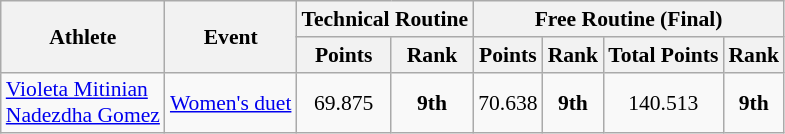<table class=wikitable style="font-size:90%">
<tr>
<th rowspan="2">Athlete</th>
<th rowspan="2">Event</th>
<th colspan="2">Technical Routine</th>
<th colspan="4">Free Routine (Final)</th>
</tr>
<tr>
<th>Points</th>
<th>Rank</th>
<th>Points</th>
<th>Rank</th>
<th>Total Points</th>
<th>Rank</th>
</tr>
<tr>
<td><a href='#'>Violeta Mitinian</a><br><a href='#'>Nadezdha Gomez</a></td>
<td><a href='#'>Women's duet</a></td>
<td align=center>69.875</td>
<td align=center><strong>9th</strong></td>
<td align=center>70.638</td>
<td align=center><strong>9th</strong></td>
<td align=center>140.513</td>
<td align=center><strong>9th</strong></td>
</tr>
</table>
